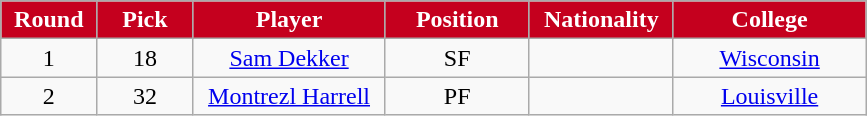<table class="wikitable sortable sortable">
<tr>
<th style="background:#c5001e; color:#fff; width:10%;">Round</th>
<th style="background:#c5001e; color:#fff; width:10%;">Pick</th>
<th style="background:#c5001e; color:#fff; width:20%;">Player</th>
<th style="background:#c5001e; color:#fff; width:15%;">Position</th>
<th style="background:#c5001e; color:#fff; width:15%;">Nationality</th>
<th style="background:#c5001e; color:#fff; width:20%;">College</th>
</tr>
<tr style="text-align: center">
<td>1</td>
<td>18</td>
<td><a href='#'>Sam Dekker</a></td>
<td>SF</td>
<td></td>
<td><a href='#'>Wisconsin</a></td>
</tr>
<tr style="text-align: center">
<td>2</td>
<td>32</td>
<td><a href='#'>Montrezl Harrell</a></td>
<td>PF</td>
<td></td>
<td><a href='#'>Louisville</a></td>
</tr>
</table>
